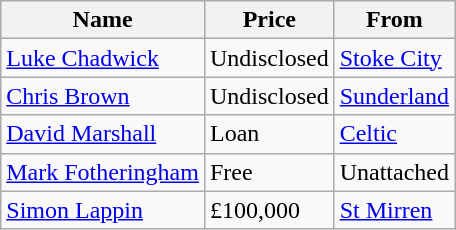<table class="wikitable">
<tr>
<th>Name</th>
<th>Price</th>
<th>From</th>
</tr>
<tr>
<td><a href='#'>Luke Chadwick</a></td>
<td>Undisclosed</td>
<td><a href='#'>Stoke City</a></td>
</tr>
<tr>
<td><a href='#'>Chris Brown</a></td>
<td>Undisclosed</td>
<td><a href='#'>Sunderland</a></td>
</tr>
<tr>
<td><a href='#'>David Marshall</a></td>
<td>Loan</td>
<td><a href='#'>Celtic</a></td>
</tr>
<tr>
<td><a href='#'>Mark Fotheringham</a></td>
<td>Free</td>
<td>Unattached</td>
</tr>
<tr>
<td><a href='#'>Simon Lappin</a></td>
<td>£100,000</td>
<td><a href='#'>St Mirren</a></td>
</tr>
</table>
